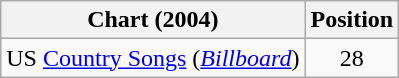<table class="wikitable sortable">
<tr>
<th scope="col">Chart (2004)</th>
<th scope="col">Position</th>
</tr>
<tr>
<td>US <a href='#'>Country Songs</a> (<em><a href='#'>Billboard</a></em>)</td>
<td align="center">28</td>
</tr>
</table>
